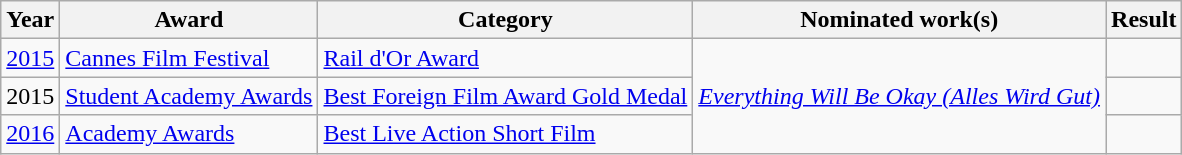<table class="wikitable sortable">
<tr>
<th>Year</th>
<th>Award</th>
<th>Category</th>
<th>Nominated work(s)</th>
<th>Result</th>
</tr>
<tr>
<td><a href='#'>2015</a></td>
<td><a href='#'>Cannes Film Festival</a></td>
<td><a href='#'>Rail d'Or Award</a></td>
<td rowspan="3"><em><a href='#'>Everything Will Be Okay (Alles Wird Gut)</a></em></td>
<td></td>
</tr>
<tr>
<td>2015</td>
<td><a href='#'>Student Academy Awards</a></td>
<td><a href='#'>Best Foreign Film Award Gold Medal</a></td>
<td></td>
</tr>
<tr>
<td><a href='#'>2016</a></td>
<td><a href='#'>Academy Awards</a></td>
<td><a href='#'>Best Live Action Short Film</a></td>
<td></td>
</tr>
</table>
